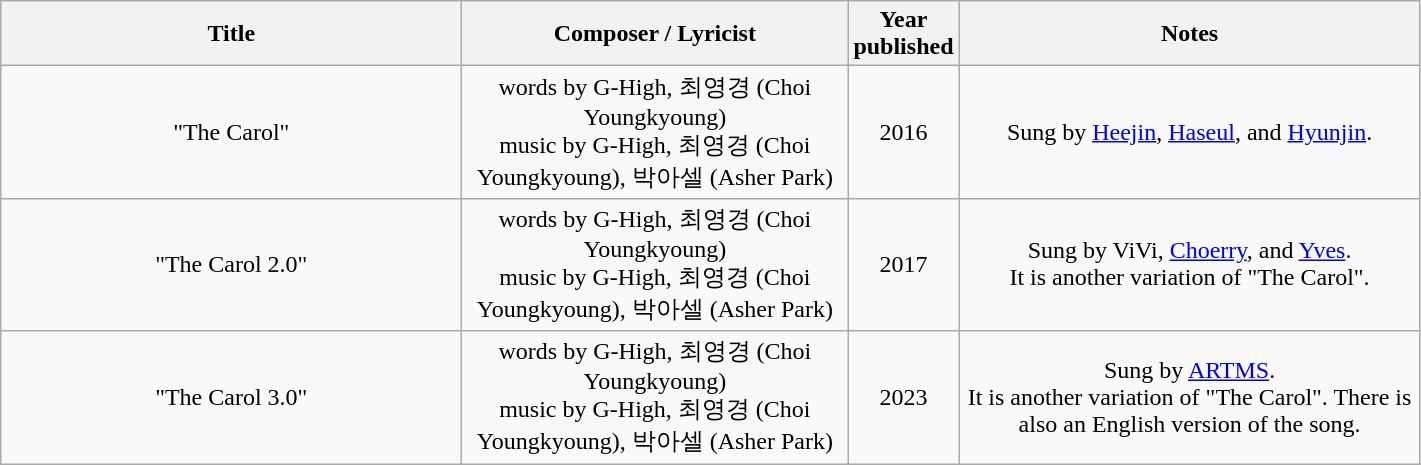<table class="wikitable" style="text-align:center;">
<tr>
<th width="300">Title</th>
<th width="250">Composer / Lyricist</th>
<th width="20">Year published</th>
<th width="300">Notes</th>
</tr>
<tr>
<td>"The Carol"</td>
<td>words by G-High, 최영경 (Choi Youngkyoung)<br>music by G-High, 최영경 (Choi Youngkyoung), 박아셀 (Asher Park)</td>
<td>2016</td>
<td>Sung by <a href='#'>Heejin</a>, <a href='#'>Haseul</a>, and <a href='#'>Hyunjin</a>.</td>
</tr>
<tr>
<td>"The Carol 2.0"</td>
<td>words by G-High, 최영경 (Choi Youngkyoung)<br>music by G-High, 최영경 (Choi Youngkyoung), 박아셀 (Asher Park)</td>
<td>2017</td>
<td>Sung by ViVi, <a href='#'>Choerry</a>, and <a href='#'>Yves</a>.<br>It is another variation of "The Carol".</td>
</tr>
<tr>
<td>"The Carol 3.0"</td>
<td>words by G-High, 최영경 (Choi Youngkyoung)<br>music by G-High, 최영경 (Choi Youngkyoung), 박아셀 (Asher Park)</td>
<td>2023</td>
<td>Sung by <a href='#'>ARTMS</a>.<br>It is another variation of "The Carol".
There is also an English version of the song.</td>
</tr>
</table>
